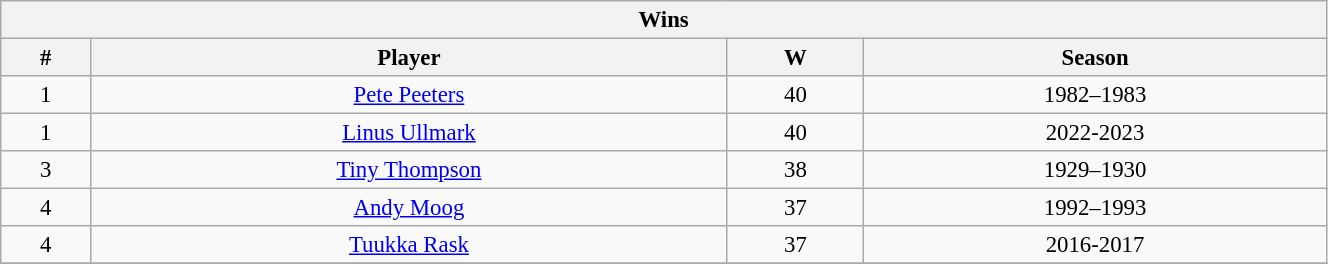<table class="wikitable" style="text-align: center; font-size: 95%" width="70%">
<tr>
<th colspan="4">Wins</th>
</tr>
<tr>
<th>#</th>
<th>Player</th>
<th>W</th>
<th>Season</th>
</tr>
<tr>
<td>1</td>
<td><a href='#'>Pete Peeters</a></td>
<td>40</td>
<td>1982–1983</td>
</tr>
<tr>
<td>1</td>
<td><a href='#'>Linus Ullmark</a></td>
<td>40</td>
<td>2022-2023</td>
</tr>
<tr>
<td>3</td>
<td><a href='#'>Tiny Thompson</a></td>
<td>38</td>
<td>1929–1930</td>
</tr>
<tr>
<td>4</td>
<td><a href='#'>Andy Moog</a></td>
<td>37</td>
<td>1992–1993</td>
</tr>
<tr>
<td>4</td>
<td><a href='#'>Tuukka Rask</a></td>
<td>37</td>
<td>2016-2017</td>
</tr>
<tr>
</tr>
</table>
